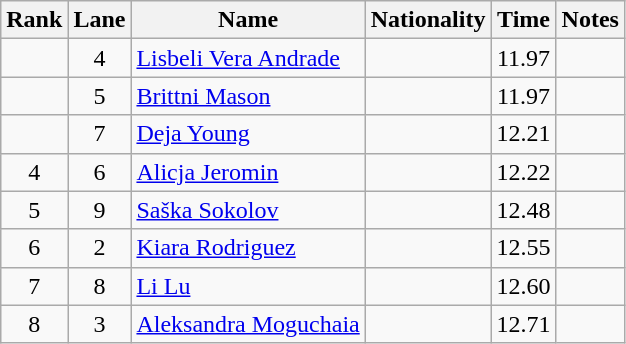<table class="wikitable sortable" style="text-align:center">
<tr>
<th>Rank</th>
<th>Lane</th>
<th>Name</th>
<th>Nationality</th>
<th>Time</th>
<th>Notes</th>
</tr>
<tr>
<td></td>
<td>4</td>
<td align="left"><a href='#'>Lisbeli Vera Andrade</a></td>
<td align="left"></td>
<td>11.97</td>
<td></td>
</tr>
<tr>
<td></td>
<td>5</td>
<td align="left"><a href='#'>Brittni Mason</a></td>
<td align="left"></td>
<td>11.97</td>
<td></td>
</tr>
<tr>
<td></td>
<td>7</td>
<td align="left"><a href='#'>Deja Young</a></td>
<td align="left"></td>
<td>12.21</td>
<td></td>
</tr>
<tr>
<td>4</td>
<td>6</td>
<td align="left"><a href='#'>Alicja Jeromin</a></td>
<td align="left"></td>
<td>12.22</td>
<td></td>
</tr>
<tr>
<td>5</td>
<td>9</td>
<td align="left"><a href='#'>Saška Sokolov</a></td>
<td align="left"></td>
<td>12.48</td>
<td></td>
</tr>
<tr>
<td>6</td>
<td>2</td>
<td align="left"><a href='#'>Kiara Rodriguez</a></td>
<td align="left"></td>
<td>12.55</td>
<td></td>
</tr>
<tr>
<td>7</td>
<td>8</td>
<td align="left"><a href='#'>Li Lu</a></td>
<td align="left"></td>
<td>12.60</td>
<td></td>
</tr>
<tr>
<td>8</td>
<td>3</td>
<td align="left"><a href='#'>Aleksandra Moguchaia</a></td>
<td align="left"></td>
<td>12.71</td>
<td></td>
</tr>
</table>
